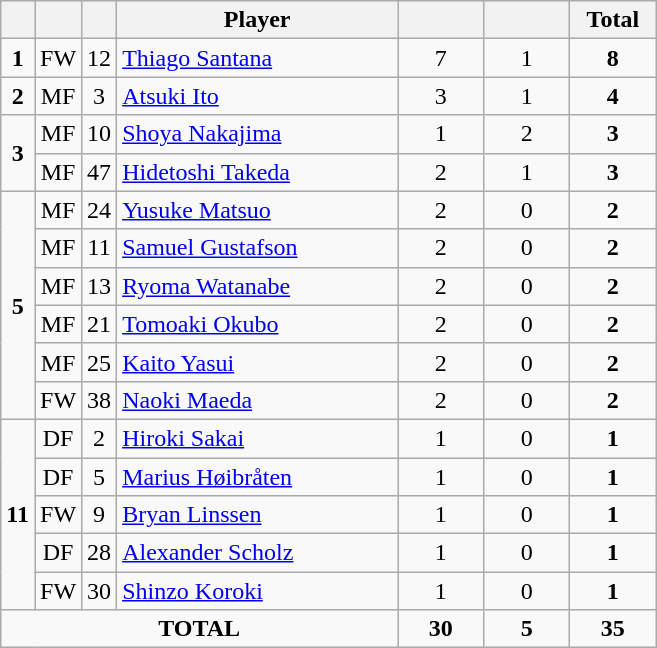<table class="wikitable sortable" style="text-align:center">
<tr>
<th width=10></th>
<th width=10></th>
<th width=10></th>
<th width=180>Player</th>
<th width=50></th>
<th width=50></th>
<th width=50>Total</th>
</tr>
<tr>
<td rowspan="1"><strong>1</strong></td>
<td>FW</td>
<td>12</td>
<td align="left"> <a href='#'>Thiago Santana</a></td>
<td>7</td>
<td>1</td>
<td><strong>8</strong></td>
</tr>
<tr>
<td rowspan="1"><strong>2</strong></td>
<td>MF</td>
<td>3</td>
<td align="left"> <a href='#'>Atsuki Ito</a></td>
<td>3</td>
<td>1</td>
<td><strong>4</strong></td>
</tr>
<tr>
<td rowspan="2"><strong>3</strong></td>
<td>MF</td>
<td>10</td>
<td align="left"> <a href='#'>Shoya Nakajima</a></td>
<td>1</td>
<td>2</td>
<td><strong>3</strong></td>
</tr>
<tr>
<td>MF</td>
<td>47</td>
<td align="left"> <a href='#'>Hidetoshi Takeda</a></td>
<td>2</td>
<td>1</td>
<td><strong>3</strong></td>
</tr>
<tr>
<td rowspan="6"><strong>5</strong></td>
<td>MF</td>
<td>24</td>
<td align="left"> <a href='#'>Yusuke Matsuo</a></td>
<td>2</td>
<td>0</td>
<td><strong>2</strong></td>
</tr>
<tr>
<td>MF</td>
<td>11</td>
<td align="left"> <a href='#'>Samuel Gustafson</a></td>
<td>2</td>
<td>0</td>
<td><strong>2</strong></td>
</tr>
<tr>
<td>MF</td>
<td>13</td>
<td align="left"> <a href='#'>Ryoma Watanabe</a></td>
<td>2</td>
<td>0</td>
<td><strong>2</strong></td>
</tr>
<tr>
<td>MF</td>
<td>21</td>
<td align="left"> <a href='#'>Tomoaki Okubo</a></td>
<td>2</td>
<td>0</td>
<td><strong>2</strong></td>
</tr>
<tr>
<td>MF</td>
<td>25</td>
<td align="left"> <a href='#'>Kaito Yasui</a></td>
<td>2</td>
<td>0</td>
<td><strong>2</strong></td>
</tr>
<tr>
<td>FW</td>
<td>38</td>
<td align="left"> <a href='#'>Naoki Maeda</a></td>
<td>2</td>
<td>0</td>
<td><strong>2</strong></td>
</tr>
<tr>
<td rowspan="5"><strong>11</strong></td>
<td>DF</td>
<td>2</td>
<td align="left"> <a href='#'>Hiroki Sakai</a></td>
<td>1</td>
<td>0</td>
<td><strong>1</strong></td>
</tr>
<tr>
<td>DF</td>
<td>5</td>
<td align="left"> <a href='#'>Marius Høibråten</a></td>
<td>1</td>
<td>0</td>
<td><strong>1</strong></td>
</tr>
<tr>
<td>FW</td>
<td>9</td>
<td align="left"> <a href='#'>Bryan Linssen</a></td>
<td>1</td>
<td>0</td>
<td><strong>1</strong></td>
</tr>
<tr>
<td>DF</td>
<td>28</td>
<td align="left"> <a href='#'>Alexander Scholz</a></td>
<td>1</td>
<td>0</td>
<td><strong>1</strong></td>
</tr>
<tr>
<td>FW</td>
<td>30</td>
<td align="left"> <a href='#'>Shinzo Koroki</a></td>
<td>1</td>
<td>0</td>
<td><strong>1</strong></td>
</tr>
<tr>
<td colspan="4"><strong>TOTAL</strong></td>
<td><strong>30</strong></td>
<td><strong>5</strong></td>
<td><strong>35</strong></td>
</tr>
</table>
